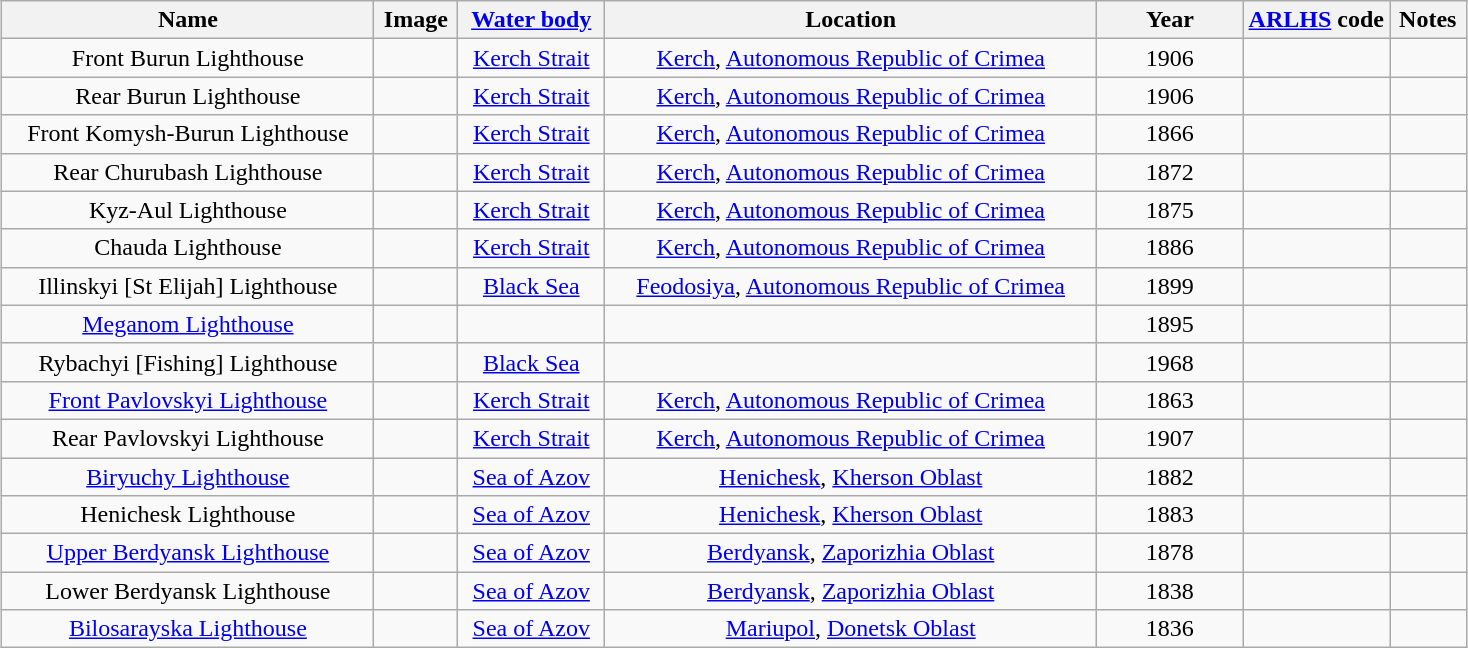<table class="wikitable sortable" style="margin:auto;text-align:center">
<tr>
<th>Name</th>
<th class="unsortable">Image</th>
<th><a href='#'>Water body</a></th>
<th>Location</th>
<th width=10%>Year</th>
<th width=10%><a href='#'>ARLHS</a> code</th>
<th>Notes</th>
</tr>
<tr>
<td>Front Burun Lighthouse</td>
<td></td>
<td><a href='#'>Kerch Strait</a></td>
<td><a href='#'>Kerch</a>, <a href='#'>Autonomous Republic of Crimea</a></td>
<td>1906</td>
<td></td>
<td></td>
</tr>
<tr>
<td>Rear Burun Lighthouse</td>
<td></td>
<td><a href='#'>Kerch Strait</a></td>
<td><a href='#'>Kerch</a>, <a href='#'>Autonomous Republic of Crimea</a></td>
<td>1906</td>
<td></td>
<td></td>
</tr>
<tr>
<td>Front Komysh-Burun Lighthouse</td>
<td></td>
<td><a href='#'>Kerch Strait</a></td>
<td><a href='#'>Kerch</a>, <a href='#'>Autonomous Republic of Crimea</a></td>
<td>1866</td>
<td></td>
<td></td>
</tr>
<tr>
<td>Rear Churubash Lighthouse</td>
<td></td>
<td><a href='#'>Kerch Strait</a></td>
<td><a href='#'>Kerch</a>, <a href='#'>Autonomous Republic of Crimea</a></td>
<td>1872</td>
<td></td>
<td></td>
</tr>
<tr>
<td>Kyz-Aul Lighthouse</td>
<td></td>
<td><a href='#'>Kerch Strait</a></td>
<td><a href='#'>Kerch</a>, <a href='#'>Autonomous Republic of Crimea</a></td>
<td>1875</td>
<td></td>
<td></td>
</tr>
<tr>
<td>Chauda Lighthouse</td>
<td></td>
<td><a href='#'>Kerch Strait</a></td>
<td><a href='#'>Kerch</a>, <a href='#'>Autonomous Republic of Crimea</a></td>
<td>1886</td>
<td></td>
<td></td>
</tr>
<tr>
<td>Illinskyi [St Elijah] Lighthouse</td>
<td></td>
<td><a href='#'>Black Sea</a></td>
<td><a href='#'>Feodosiya</a>, <a href='#'>Autonomous Republic of Crimea</a></td>
<td>1899</td>
<td></td>
<td></td>
</tr>
<tr>
<td><a href='#'>Meganom Lighthouse</a></td>
<td></td>
<td></td>
<td></td>
<td>1895</td>
<td></td>
<td></td>
</tr>
<tr>
<td>Rybachyi [Fishing] Lighthouse</td>
<td></td>
<td><a href='#'>Black Sea</a></td>
<td></td>
<td>1968</td>
<td></td>
<td></td>
</tr>
<tr>
<td><a href='#'>Front Pavlovskyi Lighthouse</a></td>
<td></td>
<td><a href='#'>Kerch Strait</a></td>
<td><a href='#'>Kerch</a>, <a href='#'>Autonomous Republic of Crimea</a></td>
<td>1863</td>
<td></td>
<td></td>
</tr>
<tr>
<td>Rear Pavlovskyi Lighthouse</td>
<td></td>
<td><a href='#'>Kerch Strait</a></td>
<td><a href='#'>Kerch</a>, <a href='#'>Autonomous Republic of Crimea</a></td>
<td>1907</td>
<td></td>
<td></td>
</tr>
<tr>
<td><a href='#'>Biryuchy Lighthouse</a></td>
<td></td>
<td><a href='#'>Sea of Azov</a></td>
<td><a href='#'>Henichesk</a>, <a href='#'>Kherson Oblast</a></td>
<td>1882</td>
<td></td>
<td></td>
</tr>
<tr>
<td>Henichesk Lighthouse</td>
<td></td>
<td><a href='#'>Sea of Azov</a></td>
<td><a href='#'>Henichesk</a>, <a href='#'>Kherson Oblast</a></td>
<td>1883</td>
<td></td>
<td></td>
</tr>
<tr>
<td><a href='#'>Upper Berdyansk Lighthouse</a></td>
<td></td>
<td><a href='#'>Sea of Azov</a></td>
<td><a href='#'>Berdyansk</a>, <a href='#'>Zaporizhia Oblast</a></td>
<td>1878</td>
<td></td>
<td></td>
</tr>
<tr>
<td>Lower Berdyansk Lighthouse</td>
<td></td>
<td><a href='#'>Sea of Azov</a></td>
<td><a href='#'>Berdyansk</a>, <a href='#'>Zaporizhia Oblast</a></td>
<td>1838</td>
<td></td>
<td></td>
</tr>
<tr>
<td><a href='#'>Bilosarayska Lighthouse</a></td>
<td></td>
<td><a href='#'>Sea of Azov</a></td>
<td><a href='#'>Mariupol</a>, <a href='#'>Donetsk Oblast</a></td>
<td>1836</td>
<td></td>
<td></td>
</tr>
</table>
